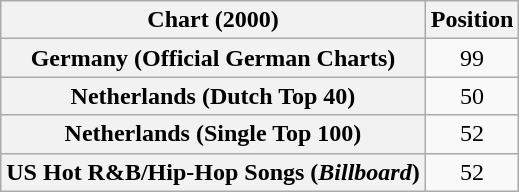<table class="wikitable sortable plainrowheaders" style="text-align:center;">
<tr>
<th scope="col">Chart (2000)</th>
<th scope="col">Position</th>
</tr>
<tr>
<th scope="row">Germany (Official German Charts)</th>
<td>99</td>
</tr>
<tr>
<th scope="row">Netherlands (Dutch Top 40)</th>
<td>50</td>
</tr>
<tr>
<th scope="row">Netherlands (Single Top 100)</th>
<td>52</td>
</tr>
<tr>
<th scope="row">US Hot R&B/Hip-Hop Songs (<em>Billboard</em>)</th>
<td>52</td>
</tr>
</table>
